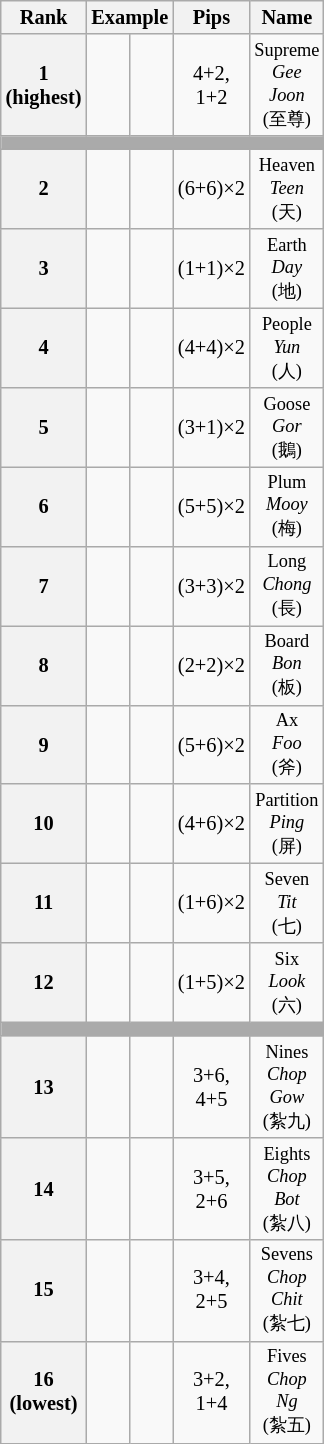<table class="wikitable floatright" style="font-size:85%;text-align:center;width:15em;">
<tr>
<th>Rank</th>
<th colspan=2>Example</th>
<th>Pips</th>
<th>Name</th>
</tr>
<tr>
<th>1 (highest)</th>
<td></td>
<td></td>
<td>4+2, 1+2</td>
<td style="font-size:90%;">Supreme<br><em>Gee Joon</em><br>(至尊)</td>
</tr>
<tr>
<td colspan=5 style="background:#aaa;font-size:40%;"> </td>
</tr>
<tr>
<th>2</th>
<td></td>
<td></td>
<td>(6+6)×2</td>
<td style="font-size:90%;">Heaven<br><em>Teen</em><br>(天)</td>
</tr>
<tr>
<th>3</th>
<td></td>
<td></td>
<td>(1+1)×2</td>
<td style="font-size:90%;">Earth<br><em>Day</em><br>(地)</td>
</tr>
<tr>
<th>4</th>
<td></td>
<td></td>
<td>(4+4)×2</td>
<td style="font-size:90%;">People<br><em>Yun</em><br>(人)</td>
</tr>
<tr>
<th>5</th>
<td></td>
<td></td>
<td>(3+1)×2</td>
<td style="font-size:90%;">Goose<br><em>Gor</em><br>(鵝)</td>
</tr>
<tr>
<th>6</th>
<td></td>
<td></td>
<td>(5+5)×2</td>
<td style="font-size:90%;">Plum<br><em>Mooy</em><br>(梅)</td>
</tr>
<tr>
<th>7</th>
<td></td>
<td></td>
<td>(3+3)×2</td>
<td style="font-size:90%;">Long<br><em>Chong</em><br>(長)</td>
</tr>
<tr>
<th>8</th>
<td></td>
<td></td>
<td>(2+2)×2</td>
<td style="font-size:90%;">Board<br><em>Bon</em><br>(板)</td>
</tr>
<tr>
<th>9</th>
<td></td>
<td></td>
<td>(5+6)×2</td>
<td style="font-size:90%;">Ax<br><em>Foo</em><br>(斧)</td>
</tr>
<tr>
<th>10</th>
<td></td>
<td></td>
<td>(4+6)×2</td>
<td style="font-size:90%;">Partition<br><em>Ping</em><br>(屏)</td>
</tr>
<tr>
<th>11</th>
<td></td>
<td></td>
<td>(1+6)×2</td>
<td style="font-size:90%;">Seven<br><em>Tit</em><br>(七)</td>
</tr>
<tr>
<th>12</th>
<td></td>
<td></td>
<td>(1+5)×2</td>
<td style="font-size:90%;">Six<br><em>Look</em><br>(六)</td>
</tr>
<tr>
<td colspan=5 style="background:#aaa;font-size:40%;"> </td>
</tr>
<tr>
<th>13</th>
<td></td>
<td></td>
<td>3+6, 4+5</td>
<td style="font-size:90%;">Nines<br><em>Chop Gow</em><br>(紮九)</td>
</tr>
<tr>
<th>14</th>
<td></td>
<td></td>
<td>3+5, 2+6</td>
<td style="font-size:90%;">Eights<br><em>Chop Bot</em><br>(紮八)</td>
</tr>
<tr>
<th>15</th>
<td></td>
<td></td>
<td>3+4, 2+5</td>
<td style="font-size:90%;">Sevens<br><em>Chop Chit</em><br>(紮七)</td>
</tr>
<tr>
<th>16 (lowest)</th>
<td></td>
<td></td>
<td>3+2, 1+4</td>
<td style="font-size:90%;">Fives<br><em>Chop Ng</em><br>(紮五)</td>
</tr>
</table>
